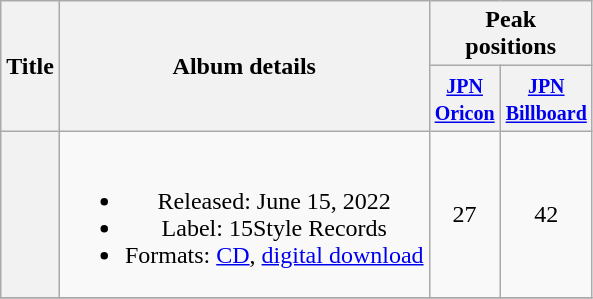<table class="wikitable plainrowheaders" style="text-align:center;">
<tr>
<th scope="col" rowspan="2">Title</th>
<th scope="col" rowspan="2">Album details</th>
<th scope="col" colspan="2">Peak<br> positions</th>
</tr>
<tr>
<th scope="col" colspan="1"><small><a href='#'>JPN<br>Oricon</a></small><br></th>
<th scope="col" colspan="1"><small><a href='#'>JPN<br>Billboard</a></small><br></th>
</tr>
<tr>
<th scope="row"></th>
<td><br><ul><li>Released: June 15, 2022</li><li>Label: 15Style Records</li><li>Formats: <a href='#'>CD</a>, <a href='#'>digital download</a></li></ul></td>
<td>27</td>
<td>42</td>
</tr>
<tr>
</tr>
</table>
